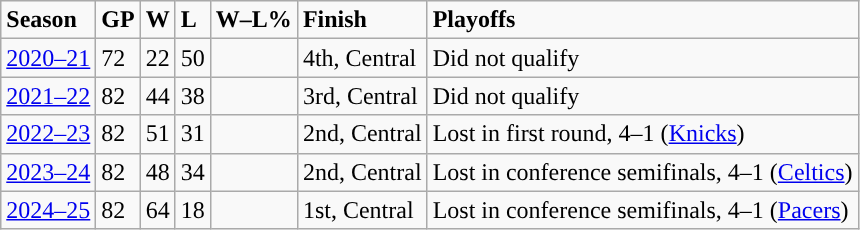<table class="wikitable">
<tr style="font-weight:bold; ">
<td>Season</td>
<td>GP</td>
<td>W</td>
<td>L</td>
<td>W–L%</td>
<td>Finish</td>
<td>Playoffs</td>
</tr>
<tr>
<td><a href='#'>2020–21</a></td>
<td>72</td>
<td>22</td>
<td>50</td>
<td></td>
<td>4th, Central</td>
<td>Did not qualify</td>
</tr>
<tr>
<td><a href='#'>2021–22</a></td>
<td>82</td>
<td>44</td>
<td>38</td>
<td></td>
<td>3rd, Central</td>
<td>Did not qualify</td>
</tr>
<tr>
<td><a href='#'>2022–23</a></td>
<td>82</td>
<td>51</td>
<td>31</td>
<td></td>
<td>2nd, Central</td>
<td>Lost in first round, 4–1 (<a href='#'>Knicks</a>)</td>
</tr>
<tr>
<td><a href='#'>2023–24</a></td>
<td>82</td>
<td>48</td>
<td>34</td>
<td></td>
<td>2nd, Central</td>
<td>Lost in conference semifinals, 4–1 (<a href='#'>Celtics</a>)</td>
</tr>
<tr>
<td><a href='#'>2024–25</a></td>
<td>82</td>
<td>64</td>
<td>18</td>
<td></td>
<td>1st, Central</td>
<td>Lost in conference semifinals, 4–1 (<a href='#'>Pacers</a>)</td>
</tr>
</table>
